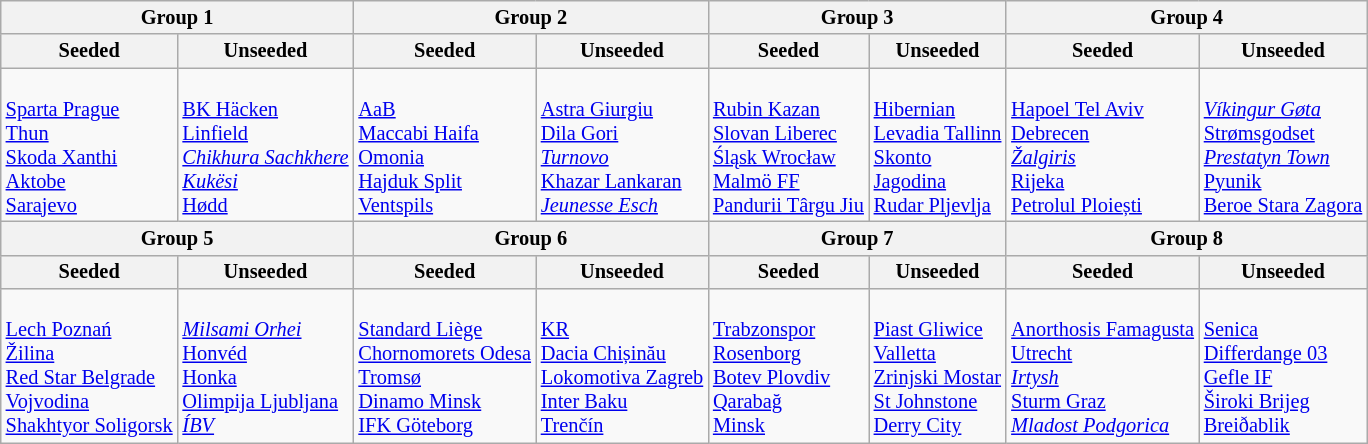<table class="wikitable" style="font-size:85%">
<tr>
<th colspan=2>Group 1</th>
<th colspan=2>Group 2</th>
<th colspan=2>Group 3</th>
<th colspan=2>Group 4</th>
</tr>
<tr>
<th>Seeded</th>
<th>Unseeded</th>
<th>Seeded</th>
<th>Unseeded</th>
<th>Seeded</th>
<th>Unseeded</th>
<th>Seeded</th>
<th>Unseeded</th>
</tr>
<tr>
<td valign=top><br> <a href='#'>Sparta Prague</a><br>
 <a href='#'>Thun</a><br>
 <a href='#'>Skoda Xanthi</a><br>
 <a href='#'>Aktobe</a><br>
 <a href='#'>Sarajevo</a></td>
<td valign=top><br> <a href='#'>BK Häcken</a><br>
 <a href='#'>Linfield</a><br>
 <em><a href='#'>Chikhura Sachkhere</a></em><br>
 <em><a href='#'>Kukësi</a></em><br>
 <a href='#'>Hødd</a></td>
<td valign=top><br> <a href='#'>AaB</a><br>
 <a href='#'>Maccabi Haifa</a><br>
 <a href='#'>Omonia</a><br>
 <a href='#'>Hajduk Split</a><br>
 <a href='#'>Ventspils</a></td>
<td valign=top><br> <a href='#'>Astra Giurgiu</a><br>
 <a href='#'>Dila Gori</a><br>
 <em><a href='#'>Turnovo</a></em><br>
 <a href='#'>Khazar Lankaran</a><br>
 <em><a href='#'>Jeunesse Esch</a></em></td>
<td valign=top><br> <a href='#'>Rubin Kazan</a><br>
 <a href='#'>Slovan Liberec</a><br>
 <a href='#'>Śląsk Wrocław</a><br>
 <a href='#'>Malmö FF</a><br>
 <a href='#'>Pandurii Târgu Jiu</a></td>
<td valign=top><br> <a href='#'>Hibernian</a><br>
 <a href='#'>Levadia Tallinn</a><br>
 <a href='#'>Skonto</a><br>
 <a href='#'>Jagodina</a><br>
 <a href='#'>Rudar Pljevlja</a></td>
<td valign=top><br> <a href='#'>Hapoel Tel Aviv</a><br>
 <a href='#'>Debrecen</a><br>
 <em><a href='#'>Žalgiris</a></em><br>
 <a href='#'>Rijeka</a><br>
 <a href='#'>Petrolul Ploiești</a></td>
<td valign=top><br> <em><a href='#'>Víkingur Gøta</a></em><br>
 <a href='#'>Strømsgodset</a><br>
 <em><a href='#'>Prestatyn Town</a></em><br>
 <a href='#'>Pyunik</a><br>
 <a href='#'>Beroe Stara Zagora</a></td>
</tr>
<tr>
<th colspan=2>Group 5</th>
<th colspan=2>Group 6</th>
<th colspan=2>Group 7</th>
<th colspan=2>Group 8</th>
</tr>
<tr>
<th>Seeded</th>
<th>Unseeded</th>
<th>Seeded</th>
<th>Unseeded</th>
<th>Seeded</th>
<th>Unseeded</th>
<th>Seeded</th>
<th>Unseeded</th>
</tr>
<tr>
<td valign=top><br> <a href='#'>Lech Poznań</a><br>
 <a href='#'>Žilina</a><br>
 <a href='#'>Red Star Belgrade</a><br>
 <a href='#'>Vojvodina</a><br>
 <a href='#'>Shakhtyor Soligorsk</a></td>
<td valign=top><br> <em><a href='#'>Milsami Orhei</a></em><br>
 <a href='#'>Honvéd</a><br>
 <a href='#'>Honka</a><br>
 <a href='#'>Olimpija Ljubljana</a><br>
 <em><a href='#'>ÍBV</a></em></td>
<td valign=top><br> <a href='#'>Standard Liège</a><br>
 <a href='#'>Chornomorets Odesa</a><br>
 <a href='#'>Tromsø</a><br>
 <a href='#'>Dinamo Minsk</a><br>
 <a href='#'>IFK Göteborg</a></td>
<td valign=top><br> <a href='#'>KR</a><br>
 <a href='#'>Dacia Chișinău</a><br>
 <a href='#'>Lokomotiva Zagreb</a><br>
 <a href='#'>Inter Baku</a><br>
 <a href='#'>Trenčín</a></td>
<td valign=top><br> <a href='#'>Trabzonspor</a><br>
 <a href='#'>Rosenborg</a><br>
 <a href='#'>Botev Plovdiv</a><br>
 <a href='#'>Qarabağ</a><br>
 <a href='#'>Minsk</a></td>
<td valign=top><br> <a href='#'>Piast Gliwice</a><br>
 <a href='#'>Valletta</a><br>
 <a href='#'>Zrinjski Mostar</a><br>
 <a href='#'>St Johnstone</a><br>
 <a href='#'>Derry City</a></td>
<td valign=top><br> <a href='#'>Anorthosis Famagusta</a><br>
 <a href='#'>Utrecht</a><br>
 <em><a href='#'>Irtysh</a></em><br>
 <a href='#'>Sturm Graz</a><br>
 <em><a href='#'>Mladost Podgorica</a></em></td>
<td valign=top><br> <a href='#'>Senica</a><br>
 <a href='#'>Differdange 03</a><br>
 <a href='#'>Gefle IF</a><br>
 <a href='#'>Široki Brijeg</a><br>
 <a href='#'>Breiðablik</a></td>
</tr>
</table>
